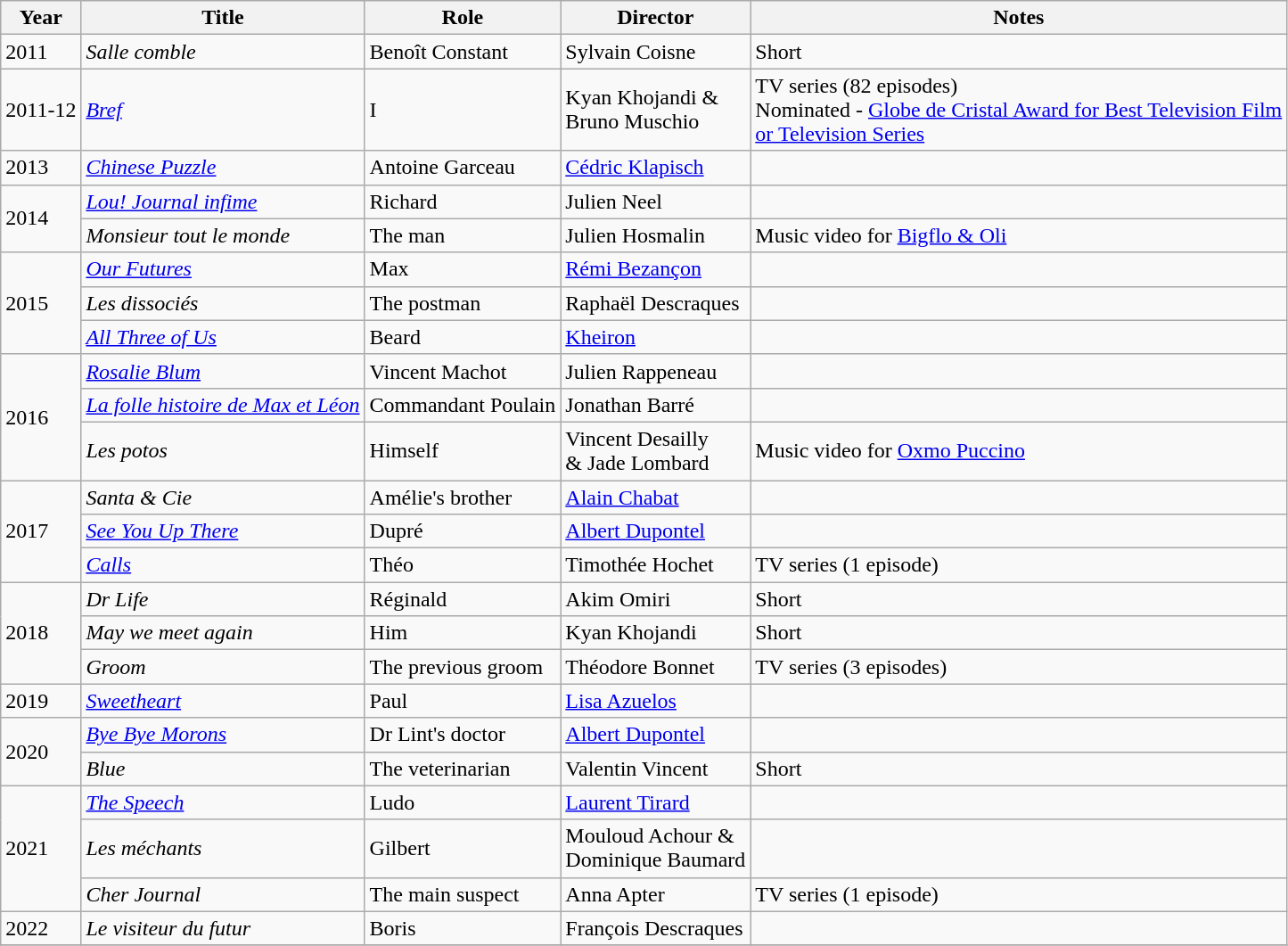<table class="wikitable">
<tr>
<th>Year</th>
<th>Title</th>
<th>Role</th>
<th>Director</th>
<th>Notes</th>
</tr>
<tr>
<td>2011</td>
<td><em>Salle comble</em></td>
<td>Benoît Constant</td>
<td>Sylvain Coisne</td>
<td>Short</td>
</tr>
<tr>
<td>2011-12</td>
<td><em><a href='#'>Bref</a></em></td>
<td>I</td>
<td>Kyan Khojandi &<br> Bruno Muschio</td>
<td>TV series (82 episodes)<br>Nominated - <a href='#'>Globe de Cristal Award for Best Television Film<br> or Television Series</a></td>
</tr>
<tr>
<td>2013</td>
<td><em><a href='#'>Chinese Puzzle</a></em></td>
<td>Antoine Garceau</td>
<td><a href='#'>Cédric Klapisch</a></td>
<td></td>
</tr>
<tr>
<td rowspan=2>2014</td>
<td><em><a href='#'>Lou! Journal infime</a></em></td>
<td>Richard</td>
<td>Julien Neel</td>
<td></td>
</tr>
<tr>
<td><em>Monsieur tout le monde</em></td>
<td>The man</td>
<td>Julien Hosmalin</td>
<td>Music video for <a href='#'>Bigflo & Oli</a></td>
</tr>
<tr>
<td rowspan=3>2015</td>
<td><em><a href='#'>Our Futures</a></em></td>
<td>Max</td>
<td><a href='#'>Rémi Bezançon</a></td>
<td></td>
</tr>
<tr>
<td><em>Les dissociés</em></td>
<td>The postman</td>
<td>Raphaël Descraques</td>
<td></td>
</tr>
<tr>
<td><em><a href='#'>All Three of Us</a></em></td>
<td>Beard</td>
<td><a href='#'>Kheiron</a></td>
<td></td>
</tr>
<tr>
<td rowspan=3>2016</td>
<td><em><a href='#'>Rosalie Blum</a></em></td>
<td>Vincent Machot</td>
<td>Julien Rappeneau</td>
<td></td>
</tr>
<tr>
<td><em><a href='#'>La folle histoire de Max et Léon</a></em></td>
<td>Commandant Poulain</td>
<td>Jonathan Barré</td>
<td></td>
</tr>
<tr>
<td><em>Les potos</em></td>
<td>Himself</td>
<td>Vincent Desailly<br> & Jade Lombard</td>
<td>Music video for <a href='#'>Oxmo Puccino</a></td>
</tr>
<tr>
<td rowspan=3>2017</td>
<td><em>Santa & Cie</em></td>
<td>Amélie's brother</td>
<td><a href='#'>Alain Chabat</a></td>
<td></td>
</tr>
<tr>
<td><em><a href='#'>See You Up There</a></em></td>
<td>Dupré</td>
<td><a href='#'>Albert Dupontel</a></td>
<td></td>
</tr>
<tr>
<td><em><a href='#'>Calls</a></em></td>
<td>Théo</td>
<td>Timothée Hochet</td>
<td>TV series (1 episode)</td>
</tr>
<tr>
<td rowspan=3>2018</td>
<td><em>Dr Life</em></td>
<td>Réginald</td>
<td>Akim Omiri</td>
<td>Short</td>
</tr>
<tr>
<td><em>May we meet again</em></td>
<td>Him</td>
<td>Kyan Khojandi</td>
<td>Short</td>
</tr>
<tr>
<td><em>Groom</em></td>
<td>The previous groom</td>
<td>Théodore Bonnet</td>
<td>TV series (3 episodes)</td>
</tr>
<tr>
<td>2019</td>
<td><em><a href='#'>Sweetheart</a></em></td>
<td>Paul</td>
<td><a href='#'>Lisa Azuelos</a></td>
<td></td>
</tr>
<tr>
<td rowspan=2>2020</td>
<td><em><a href='#'>Bye Bye Morons</a></em></td>
<td>Dr Lint's doctor</td>
<td><a href='#'>Albert Dupontel</a></td>
<td></td>
</tr>
<tr>
<td><em>Blue</em></td>
<td>The veterinarian</td>
<td>Valentin Vincent</td>
<td>Short</td>
</tr>
<tr>
<td rowspan=3>2021</td>
<td><em><a href='#'>The Speech</a></em></td>
<td>Ludo</td>
<td><a href='#'>Laurent Tirard</a></td>
<td></td>
</tr>
<tr>
<td><em>Les méchants</em></td>
<td>Gilbert</td>
<td>Mouloud Achour & <br>Dominique Baumard</td>
<td></td>
</tr>
<tr>
<td><em>Cher Journal</em></td>
<td>The main suspect</td>
<td>Anna Apter</td>
<td>TV series (1 episode)</td>
</tr>
<tr>
<td>2022</td>
<td><em>Le visiteur du futur</em></td>
<td>Boris</td>
<td>François Descraques</td>
<td></td>
</tr>
<tr>
</tr>
</table>
